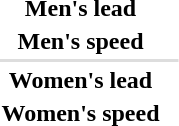<table>
<tr>
<th scope="row">Men's lead</th>
<td></td>
<td></td>
<td></td>
</tr>
<tr>
<th scope="row">Men's speed</th>
<td></td>
<td></td>
<td></td>
</tr>
<tr bgcolor=#DDDDDD>
<td colspan=4></td>
</tr>
<tr>
<th scope="row">Women's lead</th>
<td></td>
<td></td>
<td></td>
</tr>
<tr>
<th scope="row">Women's speed</th>
<td></td>
<td></td>
<td></td>
</tr>
</table>
